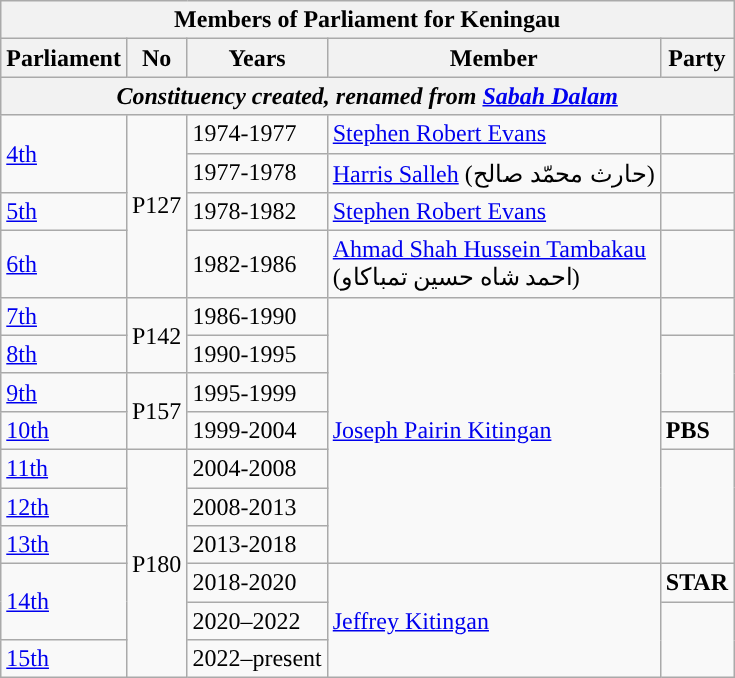<table class=wikitable>
<tr>
<th colspan="5">Members of Parliament for Keningau</th>
</tr>
<tr>
<th>Parliament</th>
<th>No</th>
<th>Years</th>
<th>Member</th>
<th>Party</th>
</tr>
<tr>
<th colspan="5" align="center"><em>Constituency created, renamed from <a href='#'>Sabah Dalam</a></em></th>
</tr>
<tr>
<td rowspan=2><a href='#'>4th</a></td>
<td rowspan="4">P127</td>
<td>1974-1977</td>
<td><a href='#'>Stephen Robert Evans</a></td>
<td></td>
</tr>
<tr>
<td>1977-1978</td>
<td><a href='#'>Harris Salleh</a> (حارث محمّد صالح)</td>
<td></td>
</tr>
<tr>
<td><a href='#'>5th</a></td>
<td>1978-1982</td>
<td><a href='#'>Stephen Robert Evans</a></td>
<td></td>
</tr>
<tr>
<td><a href='#'>6th</a></td>
<td>1982-1986</td>
<td><a href='#'>Ahmad Shah Hussein Tambakau</a>  <br> (احمد شاه حسين تمباكاو)</td>
<td></td>
</tr>
<tr>
<td><a href='#'>7th</a></td>
<td rowspan="2">P142</td>
<td>1986-1990</td>
<td rowspan=7><a href='#'>Joseph Pairin Kitingan</a></td>
<td></td>
</tr>
<tr>
<td><a href='#'>8th</a></td>
<td>1990-1995</td>
<td rowspan=2 bgcolor=></td>
</tr>
<tr>
<td><a href='#'>9th</a></td>
<td rowspan="2">P157</td>
<td>1995-1999</td>
</tr>
<tr>
<td><a href='#'>10th</a></td>
<td>1999-2004</td>
<td><strong>PBS</strong></td>
</tr>
<tr>
<td><a href='#'>11th</a></td>
<td rowspan="6">P180</td>
<td>2004-2008</td>
<td rowspan=3></td>
</tr>
<tr>
<td><a href='#'>12th</a></td>
<td>2008-2013</td>
</tr>
<tr>
<td><a href='#'>13th</a></td>
<td>2013-2018</td>
</tr>
<tr>
<td rowspan="2"><a href='#'>14th</a></td>
<td>2018-2020</td>
<td rowspan="3"><a href='#'>Jeffrey Kitingan</a></td>
<td><strong>STAR</strong></td>
</tr>
<tr>
<td>2020–2022</td>
<td rowspan=2></td>
</tr>
<tr>
<td><a href='#'>15th</a></td>
<td>2022–present</td>
</tr>
</table>
